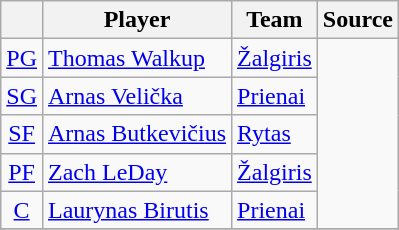<table class="wikitable sortable">
<tr>
<th align="center"></th>
<th align="center">Player</th>
<th align="center">Team</th>
<th>Source</th>
</tr>
<tr>
<td align=center><a href='#'>PG</a></td>
<td> <a href='#'>Thomas Walkup</a></td>
<td><a href='#'>Žalgiris</a></td>
<td rowspan="5"></td>
</tr>
<tr>
<td align=center><a href='#'>SG</a></td>
<td> <a href='#'>Arnas Velička</a></td>
<td><a href='#'>Prienai</a></td>
</tr>
<tr>
<td align=center><a href='#'>SF</a></td>
<td> <a href='#'>Arnas Butkevičius</a></td>
<td><a href='#'>Rytas</a></td>
</tr>
<tr>
<td align=center><a href='#'>PF</a></td>
<td> <a href='#'>Zach LeDay</a></td>
<td><a href='#'>Žalgiris</a></td>
</tr>
<tr>
<td align=center><a href='#'>C</a></td>
<td> <a href='#'>Laurynas Birutis</a></td>
<td><a href='#'>Prienai</a></td>
</tr>
<tr>
</tr>
</table>
